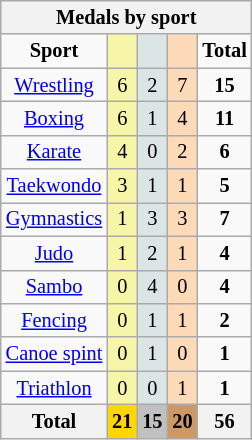<table class=wikitable style="font-size:85%">
<tr bgcolor=efefef>
<th colspan=5><strong>Medals by sport</strong></th>
</tr>
<tr align=center>
<td><strong>Sport</strong></td>
<td bgcolor=#f7f6a8></td>
<td bgcolor=#dce5e5></td>
<td bgcolor=#ffdab9></td>
<td><strong>Total</strong></td>
</tr>
<tr align=center>
<td><a href='#'>Wrestling</a></td>
<td bgcolor=F7F6A8>6</td>
<td bgcolor=DCE5E5>2</td>
<td bgcolor=FFDAB9>7</td>
<td><strong>15</strong></td>
</tr>
<tr align=center>
<td><a href='#'>Boxing</a></td>
<td bgcolor=F7F6A8>6</td>
<td bgcolor=DCE5E5>1</td>
<td bgcolor=FFDAB9>4</td>
<td><strong>11</strong></td>
</tr>
<tr align=center>
<td><a href='#'>Karate</a></td>
<td bgcolor=F7F6A8>4</td>
<td bgcolor=DCE5E5>0</td>
<td bgcolor=FFDAB9>2</td>
<td><strong>6</strong></td>
</tr>
<tr align=center>
<td><a href='#'>Taekwondo</a></td>
<td bgcolor=F7F6A8>3</td>
<td bgcolor=DCE5E5>1</td>
<td bgcolor=FFDAB9>1</td>
<td><strong>5</strong></td>
</tr>
<tr align=center>
<td><a href='#'>Gymnastics</a></td>
<td bgcolor=F7F6A8>1</td>
<td bgcolor=DCE5E5>3</td>
<td bgcolor=FFDAB9>3</td>
<td><strong>7</strong></td>
</tr>
<tr align=center>
<td><a href='#'>Judo</a></td>
<td bgcolor=F7F6A8>1</td>
<td bgcolor=DCE5E5>2</td>
<td bgcolor=FFDAB9>1</td>
<td><strong>4</strong></td>
</tr>
<tr align=center>
<td><a href='#'>Sambo</a></td>
<td bgcolor=F7F6A8>0</td>
<td bgcolor=DCE5E5>4</td>
<td bgcolor=FFDAB9>0</td>
<td><strong>4</strong></td>
</tr>
<tr align=center>
<td><a href='#'>Fencing</a></td>
<td bgcolor=F7F6A8>0</td>
<td bgcolor=DCE5E5>1</td>
<td bgcolor=FFDAB9>1</td>
<td><strong>2</strong></td>
</tr>
<tr align=center>
<td><a href='#'>Canoe spint</a></td>
<td bgcolor=F7F6A8>0</td>
<td bgcolor=DCE5E5>1</td>
<td bgcolor=FFDAB9>0</td>
<td><strong>1</strong></td>
</tr>
<tr align=center>
<td><a href='#'>Triathlon</a></td>
<td bgcolor=F7F6A8>0</td>
<td bgcolor=DCE5E5>0</td>
<td bgcolor=FFDAB9>1</td>
<td><strong>1</strong></td>
</tr>
<tr align=center>
<th><strong>Total</strong></th>
<th style="background:gold"><strong>21</strong></th>
<th style="background:silver"><strong>15</strong></th>
<th style="background:#c96"><strong>20</strong></th>
<th><strong>56</strong></th>
</tr>
</table>
